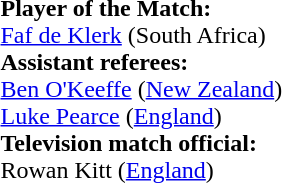<table style="width:100%">
<tr>
<td><br><strong>Player of the Match:</strong>
<br><a href='#'>Faf de Klerk</a> (South Africa)<br><strong>Assistant referees:</strong>
<br><a href='#'>Ben O'Keeffe</a> (<a href='#'>New Zealand</a>)
<br><a href='#'>Luke Pearce</a> (<a href='#'>England</a>)
<br><strong>Television match official:</strong>
<br>Rowan Kitt (<a href='#'>England</a>)</td>
</tr>
</table>
